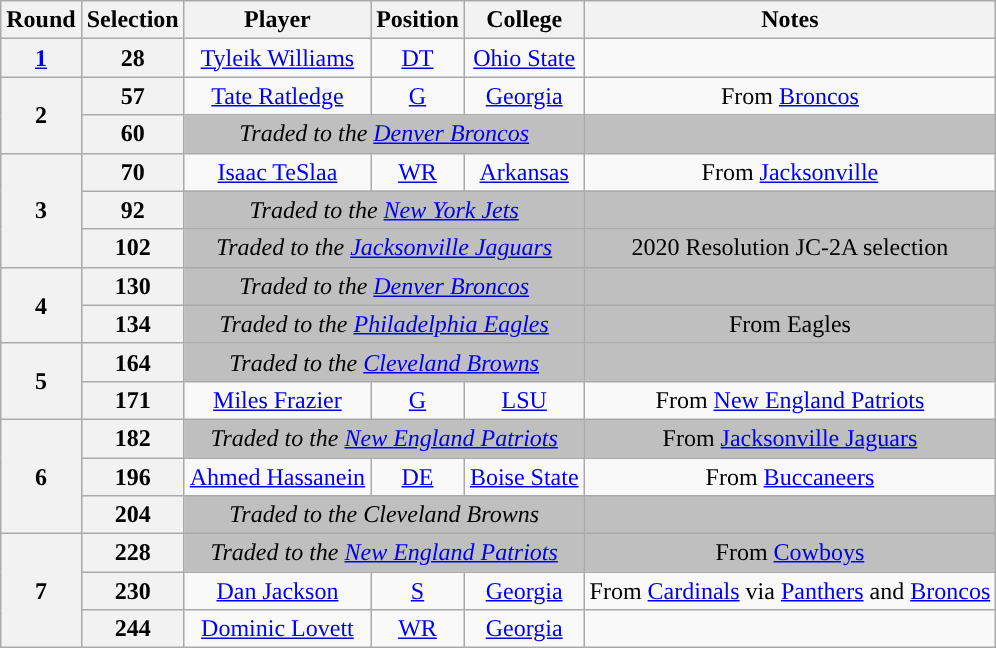<table class="wikitable" style="text-align:center">
<tr>
<th>Round</th>
<th>Selection</th>
<th>Player</th>
<th>Position</th>
<th>College</th>
<th>Notes</th>
</tr>
<tr>
<th><a href='#'>1</a></th>
<th>28</th>
<td><a href='#'>Tyleik Williams</a></td>
<td><a href='#'>DT</a></td>
<td><a href='#'>Ohio State</a></td>
<td></td>
</tr>
<tr>
<th rowspan="2">2</th>
<th>57</th>
<td><a href='#'>Tate Ratledge</a></td>
<td><a href='#'>G</a></td>
<td><a href='#'>Georgia</a></td>
<td>From <a href='#'>Broncos</a></td>
</tr>
<tr>
<th>60</th>
<td colspan="3" style="background:#BFBFBF"><em>Traded to the <a href='#'>Denver Broncos</a></em></td>
<td style="background:#BFBFBF"></td>
</tr>
<tr>
<th rowspan=3>3</th>
<th>70</th>
<td><a href='#'>Isaac TeSlaa</a></td>
<td><a href='#'>WR</a></td>
<td><a href='#'>Arkansas</a></td>
<td>From <a href='#'>Jacksonville</a></td>
</tr>
<tr>
<th>92</th>
<td colspan="3" style="background:#BFBFBF"><em>Traded to the <a href='#'>New York Jets</a></em></td>
<td style="background:#BFBFBF"></td>
</tr>
<tr>
<th>102</th>
<td colspan="3" style="background:#BFBFBF"><em>Traded to the <a href='#'>Jacksonville Jaguars</a></em></td>
<td style="background:#BFBFBF">2020 Resolution JC-2A selection</td>
</tr>
<tr>
<th rowspan="2">4</th>
<th>130</th>
<td colspan="3" style="background:#BFBFBF"><em>Traded to the <a href='#'>Denver Broncos</a></em></td>
<td style="background:#BFBFBF"></td>
</tr>
<tr>
<th>134</th>
<td colspan="3" style="background:#BFBFBF"><em>Traded to the <a href='#'>Philadelphia Eagles</a></em></td>
<td style="background:#BFBFBF">From Eagles</td>
</tr>
<tr>
<th rowspan="2">5</th>
<th>164</th>
<td colspan="3" style="background:#BFBFBF"><em>Traded to the <a href='#'>Cleveland Browns</a></em></td>
<td style="background:#BFBFBF"></td>
</tr>
<tr>
<th>171</th>
<td><a href='#'>Miles Frazier</a></td>
<td><a href='#'>G</a></td>
<td><a href='#'>LSU</a></td>
<td>From <a href='#'>New England Patriots</a></td>
</tr>
<tr>
<th rowspan="3">6</th>
<th>182</th>
<td colspan="3" style="background:#BFBFBF"><em>Traded to the <a href='#'>New England Patriots</a></em></td>
<td style="background:#BFBFBF">From <a href='#'>Jacksonville Jaguars</a></td>
</tr>
<tr>
<th>196</th>
<td><a href='#'>Ahmed Hassanein</a></td>
<td><a href='#'>DE</a></td>
<td><a href='#'>Boise State</a></td>
<td>From <a href='#'>Buccaneers</a></td>
</tr>
<tr>
<th>204</th>
<td colspan="3" style="background:#BFBFBF"><em>Traded to the Cleveland Browns</em></td>
<td style="background:#BFBFBF"></td>
</tr>
<tr>
<th rowspan="3">7</th>
<th>228</th>
<td colspan="3" style="background:#BFBFBF"><em>Traded to the <a href='#'>New England Patriots</a></em></td>
<td style="background:#BFBFBF">From <a href='#'>Cowboys</a></td>
</tr>
<tr>
<th>230</th>
<td><a href='#'>Dan Jackson</a></td>
<td><a href='#'>S</a></td>
<td><a href='#'>Georgia</a></td>
<td>From <a href='#'>Cardinals</a> via <a href='#'>Panthers</a> and <a href='#'>Broncos</a></td>
</tr>
<tr>
<th>244</th>
<td><a href='#'>Dominic Lovett</a></td>
<td><a href='#'>WR</a></td>
<td><a href='#'>Georgia</a></td>
<td></td>
</tr>
</table>
